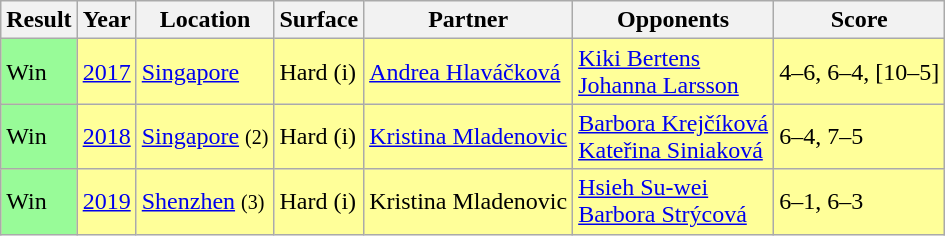<table class="sortable wikitable">
<tr>
<th>Result</th>
<th>Year</th>
<th>Location</th>
<th>Surface</th>
<th>Partner</th>
<th>Opponents</th>
<th class="unsortable">Score</th>
</tr>
<tr style="background:#FFFF99">
<td bgcolor=98fb98>Win</td>
<td><a href='#'>2017</a></td>
<td><a href='#'>Singapore</a></td>
<td>Hard (i)</td>
<td> <a href='#'>Andrea Hlaváčková</a></td>
<td> <a href='#'>Kiki Bertens</a><br> <a href='#'>Johanna Larsson</a></td>
<td>4–6, 6–4, [10–5]</td>
</tr>
<tr style="background:#FFFF99">
<td bgcolor=98fb98>Win</td>
<td><a href='#'>2018</a></td>
<td><a href='#'>Singapore</a> <small>(2)</small></td>
<td>Hard (i)</td>
<td> <a href='#'>Kristina Mladenovic</a></td>
<td> <a href='#'>Barbora Krejčíková</a><br> <a href='#'>Kateřina Siniaková</a></td>
<td>6–4, 7–5</td>
</tr>
<tr style="background:#FFFF99">
<td bgcolor=98FB98>Win</td>
<td><a href='#'>2019</a></td>
<td><a href='#'>Shenzhen</a> <small>(3)</small></td>
<td>Hard (i)</td>
<td> Kristina Mladenovic</td>
<td> <a href='#'>Hsieh Su-wei</a><br> <a href='#'>Barbora Strýcová</a></td>
<td>6–1, 6–3</td>
</tr>
</table>
